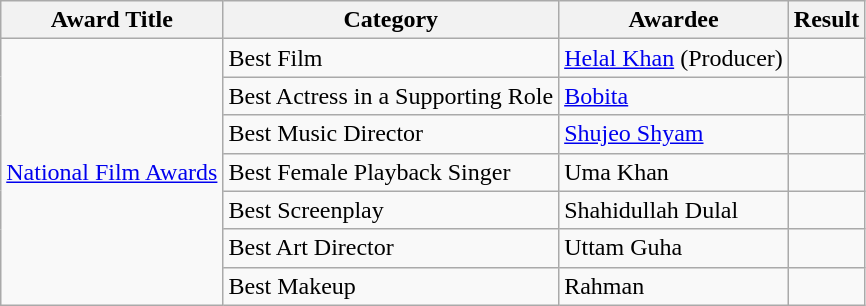<table class="wikitable">
<tr>
<th>Award Title</th>
<th>Category</th>
<th>Awardee</th>
<th>Result</th>
</tr>
<tr>
<td rowspan="7"><a href='#'>National Film Awards</a></td>
<td>Best Film</td>
<td><a href='#'>Helal Khan</a> (Producer)</td>
<td></td>
</tr>
<tr>
<td>Best Actress in a Supporting Role</td>
<td><a href='#'>Bobita</a></td>
<td></td>
</tr>
<tr>
<td>Best Music Director</td>
<td><a href='#'>Shujeo Shyam</a></td>
<td></td>
</tr>
<tr>
<td>Best Female Playback Singer</td>
<td>Uma Khan</td>
<td></td>
</tr>
<tr>
<td>Best Screenplay</td>
<td>Shahidullah Dulal</td>
<td></td>
</tr>
<tr>
<td>Best Art Director</td>
<td>Uttam Guha</td>
<td></td>
</tr>
<tr>
<td>Best Makeup</td>
<td>Rahman</td>
<td></td>
</tr>
</table>
